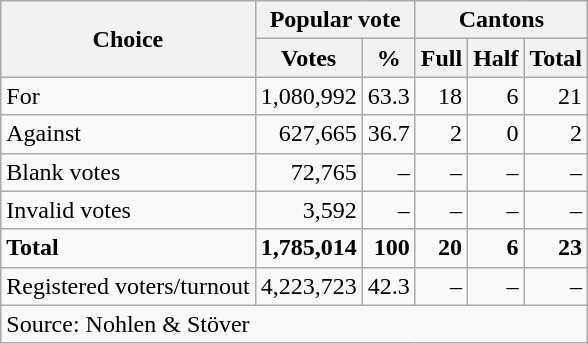<table class=wikitable style=text-align:right>
<tr>
<th rowspan=2>Choice</th>
<th colspan=2>Popular vote</th>
<th colspan=3>Cantons</th>
</tr>
<tr>
<th>Votes</th>
<th>%</th>
<th>Full</th>
<th>Half</th>
<th>Total</th>
</tr>
<tr>
<td align=left>For</td>
<td>1,080,992</td>
<td>63.3</td>
<td>18</td>
<td>6</td>
<td>21</td>
</tr>
<tr>
<td align=left>Against</td>
<td>627,665</td>
<td>36.7</td>
<td>2</td>
<td>0</td>
<td>2</td>
</tr>
<tr>
<td align=left>Blank votes</td>
<td>72,765</td>
<td>–</td>
<td>–</td>
<td>–</td>
<td>–</td>
</tr>
<tr>
<td align=left>Invalid votes</td>
<td>3,592</td>
<td>–</td>
<td>–</td>
<td>–</td>
<td>–</td>
</tr>
<tr>
<td align=left><strong>Total</strong></td>
<td><strong>1,785,014</strong></td>
<td><strong>100</strong></td>
<td><strong>20</strong></td>
<td><strong>6</strong></td>
<td><strong>23</strong></td>
</tr>
<tr>
<td align=left>Registered voters/turnout</td>
<td>4,223,723</td>
<td>42.3</td>
<td>–</td>
<td>–</td>
<td>–</td>
</tr>
<tr>
<td align=left colspan=11>Source: Nohlen & Stöver</td>
</tr>
</table>
